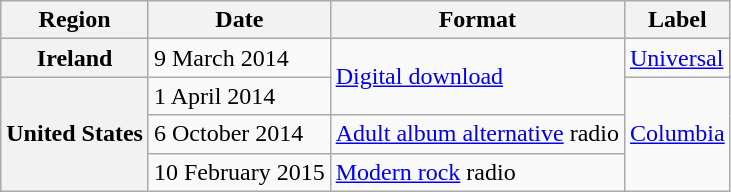<table class="wikitable plainrowheaders">
<tr>
<th scope="col">Region</th>
<th scope="col">Date</th>
<th scope="col">Format</th>
<th scope="col">Label</th>
</tr>
<tr>
<th scope="row">Ireland</th>
<td>9 March 2014</td>
<td rowspan="2"><a href='#'>Digital download</a> </td>
<td><a href='#'>Universal</a></td>
</tr>
<tr>
<th scope="row" rowspan="3">United States</th>
<td>1 April 2014</td>
<td rowspan="3"><a href='#'>Columbia</a></td>
</tr>
<tr>
<td>6 October 2014</td>
<td><a href='#'>Adult album alternative</a> radio</td>
</tr>
<tr>
<td>10 February 2015</td>
<td><a href='#'>Modern rock</a> radio</td>
</tr>
</table>
